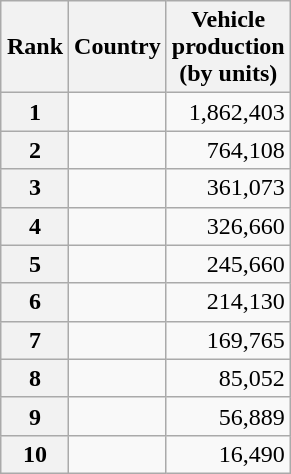<table class="wikitable" style="float:right;">
<tr>
<th>Rank</th>
<th>Country</th>
<th>Vehicle<br>production<br>(by units)</th>
</tr>
<tr>
<th>1</th>
<td></td>
<td style="text-align:right;">1,862,403</td>
</tr>
<tr>
<th>2</th>
<td></td>
<td style="text-align:right;">764,108</td>
</tr>
<tr>
<th>3</th>
<td></td>
<td style="text-align:right;">361,073</td>
</tr>
<tr>
<th>4</th>
<td></td>
<td style="text-align:right;">326,660</td>
</tr>
<tr>
<th>5</th>
<td></td>
<td style="text-align:right;">245,660</td>
</tr>
<tr>
<th>6</th>
<td></td>
<td style="text-align:right;">214,130</td>
</tr>
<tr>
<th>7</th>
<td></td>
<td style="text-align:right;">169,765</td>
</tr>
<tr>
<th>8</th>
<td></td>
<td style="text-align:right;">85,052</td>
</tr>
<tr>
<th>9</th>
<td></td>
<td style="text-align:right;">56,889</td>
</tr>
<tr>
<th>10</th>
<td></td>
<td style="text-align:right;">16,490</td>
</tr>
</table>
